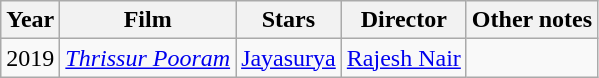<table class="wikitable">
<tr>
<th>Year</th>
<th>Film</th>
<th>Stars</th>
<th>Director</th>
<th>Other notes</th>
</tr>
<tr>
<td>2019</td>
<td><em><a href='#'>Thrissur Pooram</a></em></td>
<td><a href='#'>Jayasurya</a></td>
<td><a href='#'>Rajesh Nair</a></td>
<td></td>
</tr>
</table>
